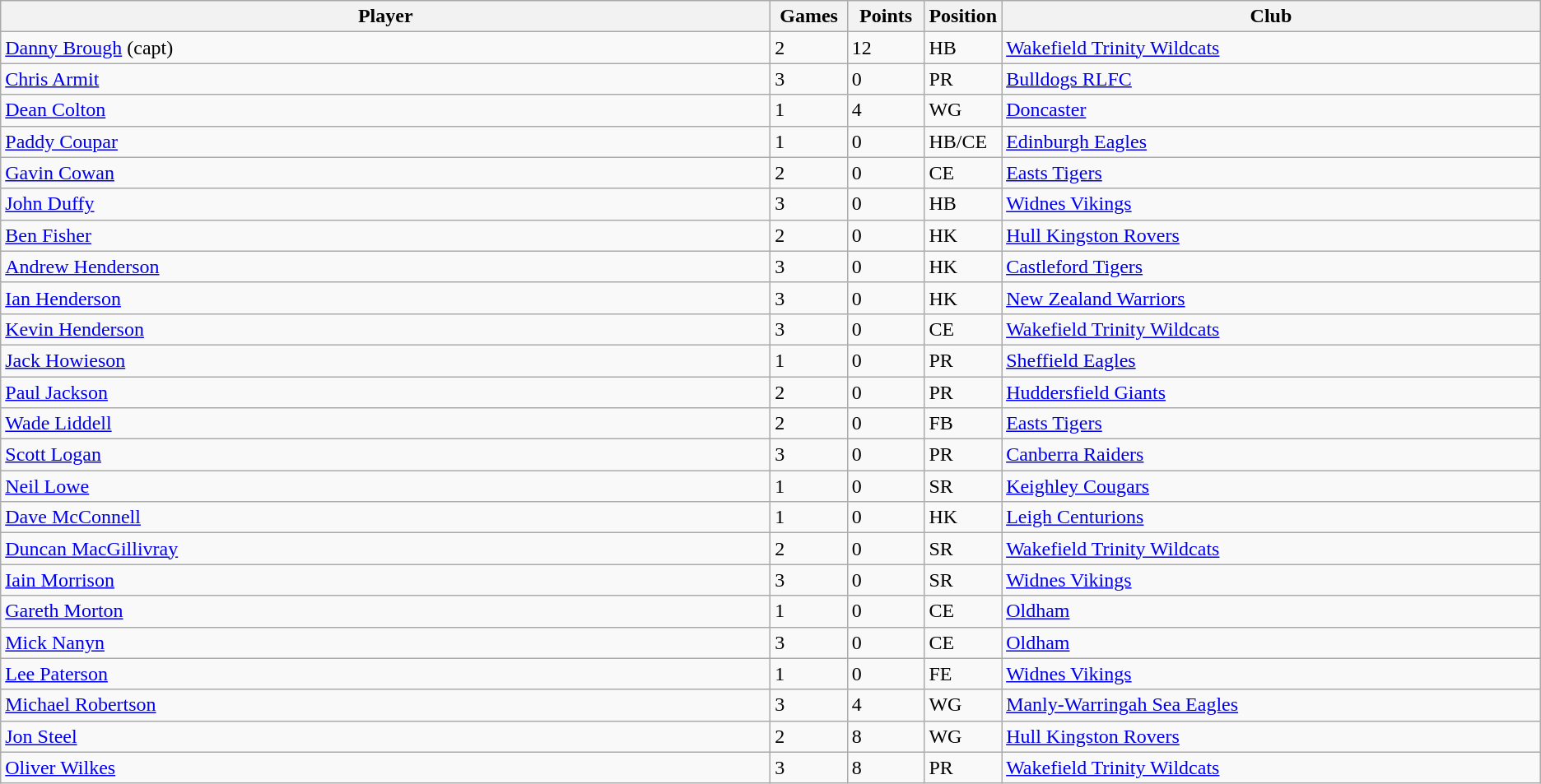<table class="wikitable">
<tr bgcolor=#FFFFFF>
<th !width=25%>Player</th>
<th width=5%>Games</th>
<th width=5%>Points</th>
<th width=5%>Position</th>
<th width=35%>Club</th>
</tr>
<tr>
<td><a href='#'>Danny Brough</a> (capt)</td>
<td>2</td>
<td>12</td>
<td>HB</td>
<td> <a href='#'>Wakefield Trinity Wildcats</a></td>
</tr>
<tr>
<td><a href='#'>Chris Armit</a></td>
<td>3</td>
<td>0</td>
<td>PR</td>
<td> <a href='#'>Bulldogs RLFC</a></td>
</tr>
<tr>
<td><a href='#'>Dean Colton</a></td>
<td>1</td>
<td>4</td>
<td>WG</td>
<td> <a href='#'>Doncaster</a></td>
</tr>
<tr>
<td><a href='#'>Paddy Coupar</a></td>
<td>1</td>
<td>0</td>
<td>HB/CE</td>
<td> <a href='#'>Edinburgh Eagles</a></td>
</tr>
<tr>
<td><a href='#'>Gavin Cowan</a></td>
<td>2</td>
<td>0</td>
<td>CE</td>
<td> <a href='#'>Easts Tigers</a></td>
</tr>
<tr>
<td><a href='#'>John Duffy</a></td>
<td>3</td>
<td>0</td>
<td>HB</td>
<td> <a href='#'>Widnes Vikings</a></td>
</tr>
<tr>
<td><a href='#'>Ben Fisher</a></td>
<td>2</td>
<td>0</td>
<td>HK</td>
<td> <a href='#'>Hull Kingston Rovers</a></td>
</tr>
<tr>
<td><a href='#'>Andrew Henderson</a></td>
<td>3</td>
<td>0</td>
<td>HK</td>
<td> <a href='#'>Castleford Tigers</a></td>
</tr>
<tr>
<td><a href='#'>Ian Henderson</a></td>
<td>3</td>
<td>0</td>
<td>HK</td>
<td> <a href='#'>New Zealand Warriors</a></td>
</tr>
<tr>
<td><a href='#'>Kevin Henderson</a></td>
<td>3</td>
<td>0</td>
<td>CE</td>
<td> <a href='#'>Wakefield Trinity Wildcats</a></td>
</tr>
<tr>
<td><a href='#'>Jack Howieson</a></td>
<td>1</td>
<td>0</td>
<td>PR</td>
<td> <a href='#'>Sheffield Eagles</a></td>
</tr>
<tr>
<td><a href='#'>Paul Jackson</a></td>
<td>2</td>
<td>0</td>
<td>PR</td>
<td> <a href='#'>Huddersfield Giants</a></td>
</tr>
<tr>
<td><a href='#'>Wade Liddell</a></td>
<td>2</td>
<td>0</td>
<td>FB</td>
<td> <a href='#'>Easts Tigers</a></td>
</tr>
<tr>
<td><a href='#'>Scott Logan</a></td>
<td>3</td>
<td>0</td>
<td>PR</td>
<td> <a href='#'>Canberra Raiders</a></td>
</tr>
<tr>
<td><a href='#'>Neil Lowe</a></td>
<td>1</td>
<td>0</td>
<td>SR</td>
<td> <a href='#'>Keighley Cougars</a></td>
</tr>
<tr>
<td><a href='#'>Dave McConnell</a></td>
<td>1</td>
<td>0</td>
<td>HK</td>
<td> <a href='#'>Leigh Centurions</a></td>
</tr>
<tr>
<td><a href='#'>Duncan MacGillivray</a></td>
<td>2</td>
<td>0</td>
<td>SR</td>
<td> <a href='#'>Wakefield Trinity Wildcats</a></td>
</tr>
<tr>
<td><a href='#'>Iain Morrison</a></td>
<td>3</td>
<td>0</td>
<td>SR</td>
<td> <a href='#'>Widnes Vikings</a></td>
</tr>
<tr>
<td><a href='#'>Gareth Morton</a></td>
<td>1</td>
<td>0</td>
<td>CE</td>
<td> <a href='#'>Oldham</a></td>
</tr>
<tr>
<td><a href='#'>Mick Nanyn</a></td>
<td>3</td>
<td>0</td>
<td>CE</td>
<td> <a href='#'>Oldham</a></td>
</tr>
<tr>
<td><a href='#'>Lee Paterson</a></td>
<td>1</td>
<td>0</td>
<td>FE</td>
<td> <a href='#'>Widnes Vikings</a></td>
</tr>
<tr>
<td><a href='#'>Michael Robertson</a></td>
<td>3</td>
<td>4</td>
<td>WG</td>
<td> <a href='#'>Manly-Warringah Sea Eagles</a></td>
</tr>
<tr>
<td><a href='#'>Jon Steel</a></td>
<td>2</td>
<td>8</td>
<td>WG</td>
<td> <a href='#'>Hull Kingston Rovers</a></td>
</tr>
<tr>
<td><a href='#'>Oliver Wilkes</a></td>
<td>3</td>
<td>8</td>
<td>PR</td>
<td> <a href='#'>Wakefield Trinity Wildcats</a></td>
</tr>
</table>
